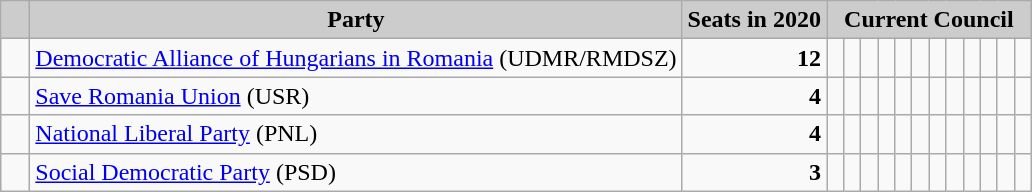<table class="wikitable">
<tr>
<th style="background:#ccc">   </th>
<th style="background:#ccc">Party</th>
<th style="background:#ccc">Seats in 2020</th>
<th style="background:#ccc" colspan="12">Current Council</th>
</tr>
<tr>
<td> </td>
<td><a href='#'>Democratic Alliance of Hungarians in Romania</a> (UDMR/RMDSZ)</td>
<td style="text-align: right"><strong>12</strong></td>
<td> </td>
<td> </td>
<td> </td>
<td> </td>
<td> </td>
<td> </td>
<td> </td>
<td> </td>
<td> </td>
<td> </td>
<td> </td>
<td> </td>
</tr>
<tr>
<td> </td>
<td><a href='#'>Save Romania Union</a> (USR)</td>
<td style="text-align: right"><strong>4</strong></td>
<td> </td>
<td> </td>
<td> </td>
<td> </td>
<td> </td>
<td> </td>
<td> </td>
<td> </td>
<td> </td>
<td> </td>
<td> </td>
<td> </td>
</tr>
<tr>
<td> </td>
<td><a href='#'>National Liberal Party</a> (PNL)</td>
<td style="text-align: right"><strong>4</strong></td>
<td> </td>
<td> </td>
<td> </td>
<td> </td>
<td> </td>
<td> </td>
<td> </td>
<td> </td>
<td> </td>
<td> </td>
<td> </td>
<td> </td>
</tr>
<tr>
<td> </td>
<td><a href='#'>Social Democratic Party</a> (PSD)</td>
<td style="text-align: right"><strong>3</strong></td>
<td> </td>
<td> </td>
<td> </td>
<td> </td>
<td> </td>
<td> </td>
<td> </td>
<td> </td>
<td> </td>
<td> </td>
<td> </td>
<td> </td>
</tr>
</table>
